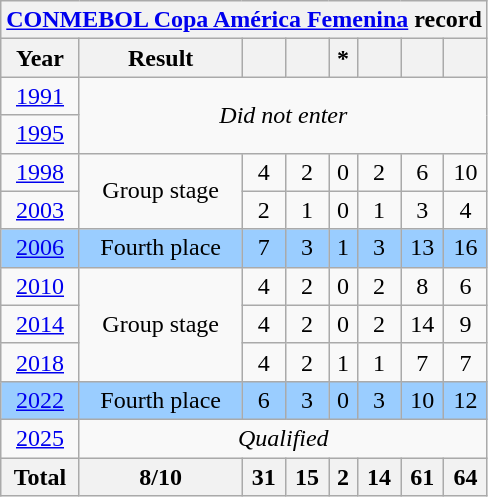<table class="wikitable" style="text-align: center;">
<tr>
<th colspan="8"><a href='#'>CONMEBOL Copa América Femenina</a> record</th>
</tr>
<tr>
<th>Year</th>
<th>Result</th>
<th></th>
<th></th>
<th>*</th>
<th></th>
<th></th>
<th></th>
</tr>
<tr>
<td> <a href='#'>1991</a></td>
<td rowspan=2 colspan=7><em>Did not enter</em></td>
</tr>
<tr>
<td> <a href='#'>1995</a></td>
</tr>
<tr>
<td> <a href='#'>1998</a></td>
<td rowspan=2>Group stage</td>
<td>4</td>
<td>2</td>
<td>0</td>
<td>2</td>
<td>6</td>
<td>10</td>
</tr>
<tr>
<td> <a href='#'>2003</a></td>
<td>2</td>
<td>1</td>
<td>0</td>
<td>1</td>
<td>3</td>
<td>4</td>
</tr>
<tr style="background:#9acdff;">
<td> <a href='#'>2006</a></td>
<td>Fourth place</td>
<td>7</td>
<td>3</td>
<td>1</td>
<td>3</td>
<td>13</td>
<td>16</td>
</tr>
<tr>
<td> <a href='#'>2010</a></td>
<td rowspan=3>Group stage</td>
<td>4</td>
<td>2</td>
<td>0</td>
<td>2</td>
<td>8</td>
<td>6</td>
</tr>
<tr>
<td> <a href='#'>2014</a></td>
<td>4</td>
<td>2</td>
<td>0</td>
<td>2</td>
<td>14</td>
<td>9</td>
</tr>
<tr>
<td> <a href='#'>2018</a></td>
<td>4</td>
<td>2</td>
<td>1</td>
<td>1</td>
<td>7</td>
<td>7</td>
</tr>
<tr style="background:#9acdff;">
<td> <a href='#'>2022</a></td>
<td>Fourth place</td>
<td>6</td>
<td>3</td>
<td>0</td>
<td>3</td>
<td>10</td>
<td>12</td>
</tr>
<tr>
<td> <a href='#'>2025</a></td>
<td colspan=7><em>Qualified</em></td>
</tr>
<tr>
<th>Total</th>
<th>8/10</th>
<th>31</th>
<th>15</th>
<th>2</th>
<th>14</th>
<th>61</th>
<th>64</th>
</tr>
</table>
